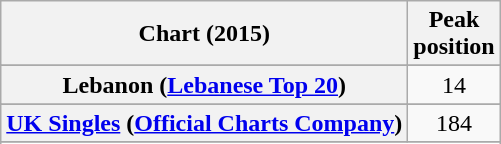<table class="wikitable sortable plainrowheaders" style="text-align:center">
<tr>
<th>Chart (2015)</th>
<th>Peak<br>position</th>
</tr>
<tr>
</tr>
<tr>
</tr>
<tr>
</tr>
<tr>
</tr>
<tr>
</tr>
<tr>
</tr>
<tr>
</tr>
<tr>
<th scope="row">Lebanon (<a href='#'>Lebanese Top 20</a>)</th>
<td>14</td>
</tr>
<tr>
</tr>
<tr>
</tr>
<tr>
</tr>
<tr>
<th scope="row"><a href='#'>UK Singles</a> (<a href='#'>Official Charts Company</a>)</th>
<td>184</td>
</tr>
<tr>
</tr>
<tr>
</tr>
<tr>
</tr>
<tr>
</tr>
<tr>
</tr>
</table>
